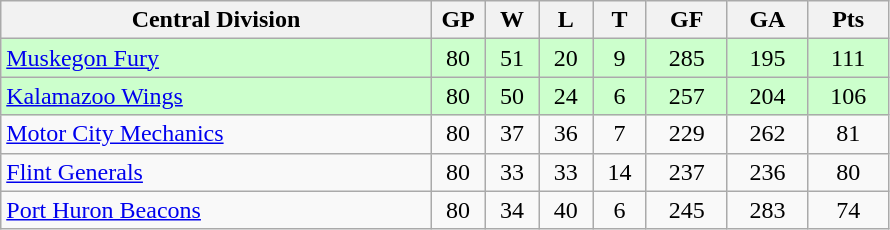<table class="wikitable">
<tr>
<th width="40%" bgcolor="#e0e0e0">Central Division</th>
<th width="5%" bgcolor="#e0e0e0">GP</th>
<th width="5%" bgcolor="#e0e0e0">W</th>
<th width="5%" bgcolor="#e0e0e0">L</th>
<th width="5%" bgcolor="#e0e0e0">T</th>
<th width="7.5%" bgcolor="#e0e0e0">GF</th>
<th width="7.5%" bgcolor="#e0e0e0">GA</th>
<th width="7.5%" bgcolor="#e0e0e0">Pts</th>
</tr>
<tr align="center" bgcolor="#CCFFCC">
<td align="left"><a href='#'>Muskegon Fury</a></td>
<td>80</td>
<td>51</td>
<td>20</td>
<td>9</td>
<td>285</td>
<td>195</td>
<td>111</td>
</tr>
<tr align="center" bgcolor="#CCFFCC">
<td align="left"><a href='#'>Kalamazoo Wings</a></td>
<td>80</td>
<td>50</td>
<td>24</td>
<td>6</td>
<td>257</td>
<td>204</td>
<td>106</td>
</tr>
<tr align="center">
<td align="left"><a href='#'>Motor City Mechanics</a></td>
<td>80</td>
<td>37</td>
<td>36</td>
<td>7</td>
<td>229</td>
<td>262</td>
<td>81</td>
</tr>
<tr align="center">
<td align="left"><a href='#'>Flint Generals</a></td>
<td>80</td>
<td>33</td>
<td>33</td>
<td>14</td>
<td>237</td>
<td>236</td>
<td>80</td>
</tr>
<tr align="center">
<td align="left"><a href='#'>Port Huron Beacons</a></td>
<td>80</td>
<td>34</td>
<td>40</td>
<td>6</td>
<td>245</td>
<td>283</td>
<td>74</td>
</tr>
</table>
